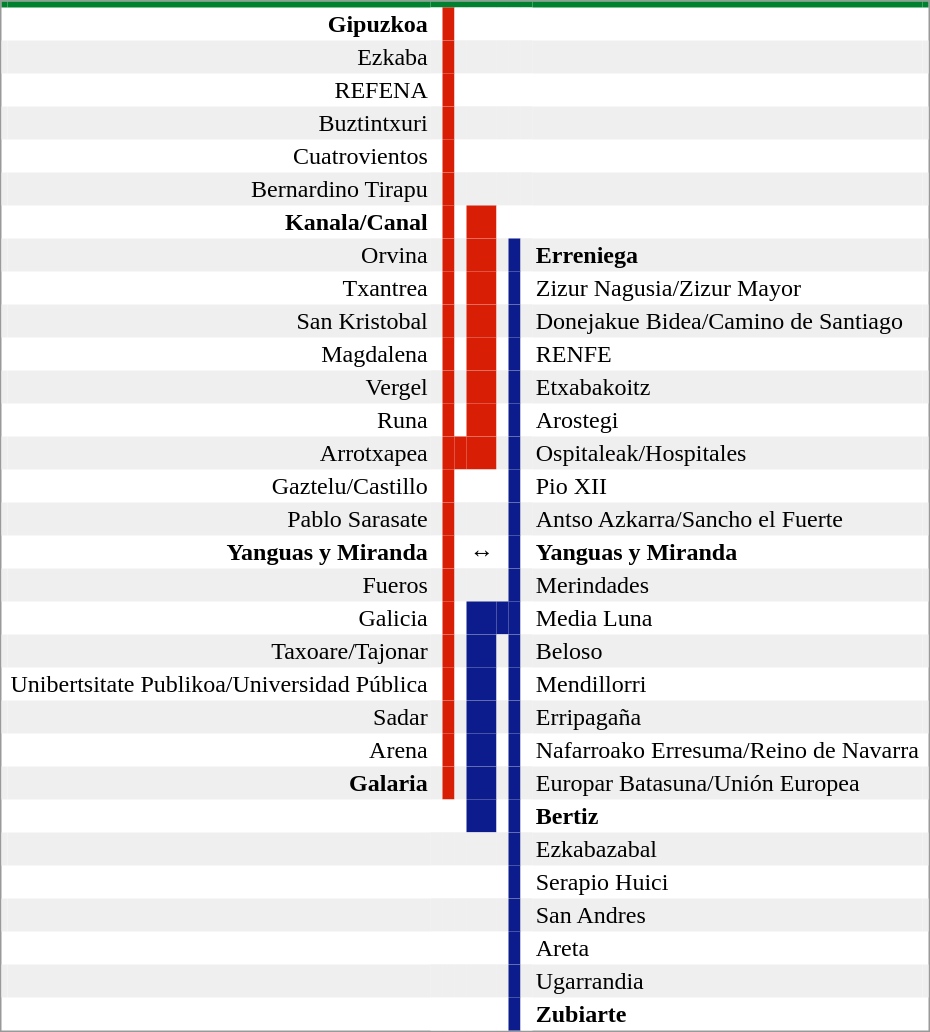<table border="0" cellpadding="2" cellspacing="0" style="border: 1px solid #999; background-color:white; text-align: center">
<tr bgcolor="#008130">
<th></th>
<th></th>
<th colspan="7"></th>
<th></th>
<td></td>
</tr>
<tr>
<td></td>
<td align="right"> <strong>Gipuzkoa</strong></td>
<td bgcolor="#ffffff"> </td>
<td bgcolor="#d81e05"></td>
<td bgcolor="#ffffff"> </td>
<td bgcolor="#ffffff"> </td>
<td bgcolor="#ffffff"> </td>
<td bgcolor="#ffffff"> </td>
<td bgcolor="#ffffff"> </td>
<td></td>
<td></td>
</tr>
<tr bgcolor="#efefef">
<td></td>
<td align="right">Ezkaba</td>
<td bgcolor="#efefef"> </td>
<td bgcolor="#d81e05"></td>
<td bgcolor="#efefef"> </td>
<td bgcolor="#efefef"> </td>
<td bgcolor="#efefef"> </td>
<td bgcolor="#efefef"> </td>
<td bgcolor="#efefef"> </td>
<td align="left"></td>
<td align="left"></td>
</tr>
<tr>
<td></td>
<td align="right"> REFENA</td>
<td bgcolor="#ffffff"> </td>
<td bgcolor="#d81e05"></td>
<td bgcolor="#ffffff"> </td>
<td bgcolor="#ffffff"> </td>
<td bgcolor="#ffffff"> </td>
<td bgcolor="#ffffff"> </td>
<td bgcolor="#ffffff"> </td>
<td align="left"></td>
<td align="left"></td>
</tr>
<tr bgcolor="#efefef">
<td></td>
<td align="right">Buztintxuri</td>
<td bgcolor="#efefef"> </td>
<td bgcolor="#d81e05"></td>
<td bgcolor="#efefef"> </td>
<td bgcolor="#efefef"> </td>
<td bgcolor="#efefef"> </td>
<td bgcolor="#efefef"> </td>
<td bgcolor="#efefef"> </td>
<td align="left"></td>
<td align="left"></td>
</tr>
<tr>
<td></td>
<td align="right">Cuatrovientos</td>
<td bgcolor="#ffffff"> </td>
<td bgcolor="#d81e05"></td>
<td bgcolor="#ffffff"> </td>
<td bgcolor="#ffffff"> </td>
<td bgcolor="#ffffff"> </td>
<td bgcolor="#ffffff"> </td>
<td bgcolor="#ffffff"> </td>
<td align="left"></td>
<td align="left"></td>
</tr>
<tr bgcolor="#efefef">
<td></td>
<td align="right">Bernardino Tirapu</td>
<td bgcolor="#efefef"> </td>
<td bgcolor="#d81e05"></td>
<td bgcolor="#efefef"> </td>
<td bgcolor="#efefef"> </td>
<td bgcolor="#efefef"> </td>
<td bgcolor="#efefef"> </td>
<td bgcolor="#efefef"> </td>
<td align="left"></td>
<td align="left"></td>
</tr>
<tr>
<td></td>
<td align="right"> <strong>Kanala/Canal</strong></td>
<td bgcolor="#ffffff"> </td>
<td bgcolor="#d81e05"></td>
<td bgcolor="#ffffff"> </td>
<td bgcolor="#d81e05"></td>
<td bgcolor="#ffffff"> </td>
<td bgcolor="#ffffff"> </td>
<td bgcolor="#ffffff"> </td>
<td align="left"></td>
<td align="left"></td>
</tr>
<tr bgcolor="#efefef">
<td></td>
<td align="right">Orvina</td>
<td bgcolor="#efefef"> </td>
<td bgcolor="#d81e05"></td>
<td bgcolor="#efefef"> </td>
<td bgcolor="#d81e05"></td>
<td bgcolor="#efefef"> </td>
<td bgcolor="#0c1c8c"></td>
<td bgcolor="#efefef"> </td>
<td align="left"><strong>Erreniega </strong></td>
<td align="left"></td>
</tr>
<tr>
<td></td>
<td align="right">Txantrea</td>
<td bgcolor="#ffffff"> </td>
<td bgcolor="#d81e05"></td>
<td bgcolor="#ffffff"> </td>
<td bgcolor="#d81e05"></td>
<td bgcolor="#ffffff"> </td>
<td bgcolor="#0c1c8c"></td>
<td bgcolor="#ffffff"> </td>
<td align="left">Zizur Nagusia/Zizur Mayor</td>
</tr>
<tr bgcolor="#efefef">
<td></td>
<td align="right">San Kristobal</td>
<td bgcolor="#efefef"> </td>
<td bgcolor="#d81e05"></td>
<td bgcolor="#efefef"> </td>
<td bgcolor="#d81e05"></td>
<td bgcolor="#efefef"> </td>
<td bgcolor="#0c1c8c"></td>
<td bgcolor="#efefef"> </td>
<td align="left">Donejakue Bidea/Camino de Santiago</td>
<td align="left"></td>
</tr>
<tr>
<td></td>
<td align="right">Magdalena</td>
<td bgcolor="#ffffff"> </td>
<td bgcolor="#d81e05"></td>
<td bgcolor="#ffffff"> </td>
<td bgcolor="#d81e05"></td>
<td bgcolor="#ffffff"> </td>
<td bgcolor="#0c1c8c"></td>
<td bgcolor="#ffffff"> </td>
<td align="left">RENFE </td>
<td align="left"></td>
</tr>
<tr bgcolor="#efefef">
<td></td>
<td align="right"> Vergel</td>
<td bgcolor="#efefef"> </td>
<td bgcolor="#d81e05"></td>
<td bgcolor="#efefef"> </td>
<td bgcolor="#d81e05"></td>
<td bgcolor="#efefef"> </td>
<td bgcolor="#0c1c8c"></td>
<td bgcolor="#efefef"> </td>
<td align="left">Etxabakoitz </td>
<td align="left"></td>
</tr>
<tr>
<td></td>
<td align="right">Runa</td>
<td bgcolor="#ffffff"> </td>
<td bgcolor="#d81e05"></td>
<td bgcolor="#ffffff"> </td>
<td bgcolor="#d81e05"></td>
<td bgcolor="#ffffff"> </td>
<td bgcolor="#0c1c8c"></td>
<td bgcolor="#ffffff"> </td>
<td align="left">Arostegi</td>
<td align="left"></td>
</tr>
<tr bgcolor="#efefef">
<td></td>
<td align="right"> Arrotxapea</td>
<td bgcolor="#efefef"></td>
<td bgcolor="#d81e05"></td>
<td bgcolor="#d81e05"></td>
<td bgcolor="#d81e05"></td>
<td bgcolor="#efefef"></td>
<td bgcolor="#0c1c8c"></td>
<td bgcolor="#efefef"></td>
<td align="left">Ospitaleak/Hospitales </td>
<td align="left"></td>
</tr>
<tr>
<td></td>
<td align="right"> Gaztelu/Castillo</td>
<td bgcolor="#ffffff"> </td>
<td bgcolor="#d81e05"></td>
<td bgcolor="#ffffff"> </td>
<td bgcolor="#ffffff"> </td>
<td bgcolor="#ffffff"> </td>
<td bgcolor="#0c1c8c"></td>
<td bgcolor="#ffffff"> </td>
<td align="left">Pio XII</td>
<td align="left"></td>
</tr>
<tr bgcolor="#efefef">
<td></td>
<td align="right"> Pablo Sarasate</td>
<td bgcolor="#efefef"> </td>
<td bgcolor="#d81e05"></td>
<td bgcolor="#efefef"> </td>
<td bgcolor="#efefef"> </td>
<td bgcolor="#efefef"> </td>
<td bgcolor="#0c1c8c"></td>
<td bgcolor="#efefef"> </td>
<td align="left">Antso Azkarra/Sancho el Fuerte</td>
<td align="left"></td>
</tr>
<tr>
<td></td>
<td align="right"><strong>Yanguas y Miranda</strong></td>
<td bgcolor="#ffffff"> </td>
<td bgcolor="#d81e05"></td>
<td bgcolor="#ffffff"> </td>
<td bgcolor="#ffffff">↔</td>
<td bgcolor="#ffffff"> </td>
<td bgcolor="#0c1c8c"></td>
<td bgcolor="#ffffff"> </td>
<td align="left"><strong>Yanguas y Miranda</strong></td>
<td align="left"></td>
</tr>
<tr bgcolor="#efefef">
<td></td>
<td align="right"> Fueros</td>
<td bgcolor="#efefef"> </td>
<td bgcolor="#d81e05"></td>
<td bgcolor="#efefef"> </td>
<td bgcolor="#efefef"> </td>
<td bgcolor="#efefef"> </td>
<td bgcolor="#0c1c8c"></td>
<td bgcolor="#efefef"> </td>
<td align="left">Merindades </td>
<td align="left"></td>
</tr>
<tr>
<td></td>
<td align="right">Galicia</td>
<td bgcolor="#ffffff"> </td>
<td bgcolor="#d81e05"></td>
<td bgcolor="#ffffff"> </td>
<td bgcolor="#0c1c8c"> </td>
<td bgcolor="#0c1c8c"> </td>
<td bgcolor="#0c1c8c"></td>
<td bgcolor="#ffffff"> </td>
<td align="left">Media Luna </td>
<td align="left"></td>
</tr>
<tr bgcolor="#efefef">
<td></td>
<td align="right">Taxoare/Tajonar</td>
<td bgcolor="#efefef"> </td>
<td bgcolor="#d81e05"></td>
<td bgcolor="#efefef"> </td>
<td bgcolor="#0c1c8c"></td>
<td bgcolor="#efefef"> </td>
<td bgcolor="#0c1c8c"> </td>
<td bgcolor="#efefef"> </td>
<td align="left">Beloso</td>
<td align="left"></td>
</tr>
<tr>
<td></td>
<td align="right">Unibertsitate Publikoa/Universidad Pública</td>
<td bgcolor="#ffffff"> </td>
<td bgcolor="#d81e05"></td>
<td bgcolor="#ffffff"> </td>
<td bgcolor="#0c1c8c"></td>
<td bgcolor="#ffffff"> </td>
<td bgcolor="#0c1c8c"> </td>
<td bgcolor="#ffffff"> </td>
<td align="left">Mendillorri</td>
<td align="left"></td>
</tr>
<tr bgcolor="#efefef">
<td></td>
<td align="right"> Sadar</td>
<td bgcolor="#efefef"> </td>
<td bgcolor="#d81e05"></td>
<td bgcolor="#efefef"> </td>
<td bgcolor="#0c1c8c"></td>
<td bgcolor="#efefef"> </td>
<td bgcolor="#0c1c8c"> </td>
<td bgcolor="#efefef"> </td>
<td align="left">Erripagaña </td>
<td align="left"></td>
</tr>
<tr>
<td></td>
<td align="right"> Arena</td>
<td bgcolor="#ffffff"> </td>
<td bgcolor="#d81e05"></td>
<td bgcolor="#ffffff"> </td>
<td bgcolor="#0c1c8c"></td>
<td bgcolor="#ffffff"> </td>
<td bgcolor="#0c1c8c"> </td>
<td bgcolor="#ffffff"> </td>
<td align="left">Nafarroako Erresuma/Reino de Navarra</td>
<td align="left"></td>
</tr>
<tr bgcolor="#efefef">
<td></td>
<td align="right"> <strong>Galaria</strong></td>
<td bgcolor="#efefef"> </td>
<td bgcolor="#d81e05"></td>
<td bgcolor="#efefef"> </td>
<td bgcolor="#0c1c8c"></td>
<td bgcolor="#efefef"> </td>
<td bgcolor="#0c1c8c"> </td>
<td bgcolor="#efefef"> </td>
<td align="left">Europar Batasuna/Unión Europea</td>
<td align="left"></td>
</tr>
<tr>
<td></td>
<td></td>
<td bgcolor="#ffffff"> </td>
<td bgcolor="#ffffff"> </td>
<td bgcolor="#ffffff"> </td>
<td bgcolor="#0c1c8c"></td>
<td bgcolor="#ffffff"> </td>
<td bgcolor="#0c1c8c"> </td>
<td bgcolor="#ffffff"> </td>
<td align="left"><strong>Bertiz </strong></td>
<td></td>
</tr>
<tr bgcolor="#efefef">
<td></td>
<td></td>
<td bgcolor="#efefef"> </td>
<td bgcolor="#efefef"> </td>
<td bgcolor="#efefef"> </td>
<td bgcolor="#efefef"> </td>
<td bgcolor="#efefef"> </td>
<td bgcolor="#0c1c8c"></td>
<td bgcolor="#efefef"> </td>
<td align="left">Ezkabazabal</td>
<td></td>
</tr>
<tr>
<td></td>
<td></td>
<td bgcolor="#ffffff"> </td>
<td bgcolor="#ffffff"> </td>
<td bgcolor="#ffffff"> </td>
<td bgcolor="#ffffff"> </td>
<td bgcolor="#ffffff"> </td>
<td bgcolor="#0c1c8c"></td>
<td bgcolor="#ffffff"> </td>
<td align="left">Serapio Huici</td>
<td></td>
</tr>
<tr bgcolor="#efefef">
<td></td>
<td></td>
<td bgcolor="#efefef"> </td>
<td bgcolor="#efefef"> </td>
<td bgcolor="#efefef"> </td>
<td bgcolor="#efefef"> </td>
<td bgcolor="#efefef"> </td>
<td bgcolor="#0c1c8c"></td>
<td bgcolor="#efefef"> </td>
<td align="left">San Andres</td>
<td></td>
</tr>
<tr>
<td></td>
<td></td>
<td bgcolor="#ffffff"> </td>
<td bgcolor="#ffffff"> </td>
<td bgcolor="#ffffff"> </td>
<td bgcolor="#ffffff"> </td>
<td bgcolor="#ffffff"> </td>
<td bgcolor="#0c1c8c"></td>
<td bgcolor="#ffffff"> </td>
<td align="left">Areta </td>
<td></td>
</tr>
<tr bgcolor="#efefef">
<td></td>
<td></td>
<td bgcolor="#efefef"> </td>
<td bgcolor="#efefef"> </td>
<td bgcolor="#efefef"> </td>
<td bgcolor="#efefef"> </td>
<td bgcolor="#efefef"> </td>
<td bgcolor="#0c1c8c"></td>
<td bgcolor="#efefef"> </td>
<td align="left">Ugarrandia</td>
<td></td>
</tr>
<tr>
<td></td>
<td></td>
<td bgcolor="#ffffff"> </td>
<td bgcolor="#ffffff"> </td>
<td bgcolor="#ffffff"> </td>
<td bgcolor="#ffffff"> </td>
<td bgcolor="#ffffff"> </td>
<td bgcolor="#0c1c8c"></td>
<td bgcolor="#ffffff"> </td>
<td align="left"><strong>Zubiarte </strong></td>
<td></td>
</tr>
</table>
